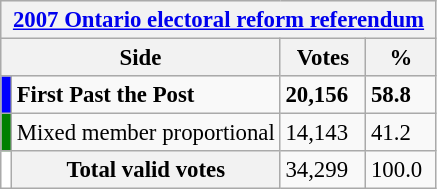<table class="wikitable" style="font-size: 95%; clear:both">
<tr style="background-color:#E9E9E9">
<th colspan=4><a href='#'>2007 Ontario electoral reform referendum</a></th>
</tr>
<tr style="background-color:#E9E9E9">
<th colspan=2 style="width: 130px">Side</th>
<th style="width: 50px">Votes</th>
<th style="width: 40px">%</th>
</tr>
<tr>
<td style = "background: blue"></td>
<td><strong>First Past the Post</strong></td>
<td><strong>20,156</strong></td>
<td><strong>58.8</strong></td>
</tr>
<tr>
<td style = "background: green"></td>
<td>Mixed member proportional</td>
<td>14,143</td>
<td>41.2</td>
</tr>
<tr>
<td bgcolor="white"></td>
<th>Total valid votes</th>
<td>34,299</td>
<td>100.0</td>
</tr>
</table>
